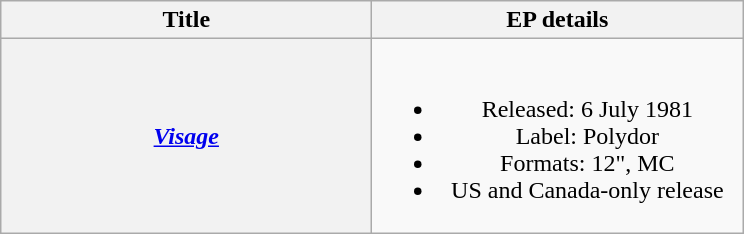<table class="wikitable plainrowheaders" style="text-align:center;">
<tr>
<th scope="col" style="width:15em;">Title</th>
<th scope="col" style="width:15em;">EP details</th>
</tr>
<tr>
<th scope="row"><em><a href='#'>Visage</a></em></th>
<td><br><ul><li>Released: 6 July 1981</li><li>Label: Polydor</li><li>Formats: 12", MC</li><li>US and Canada-only release</li></ul></td>
</tr>
</table>
